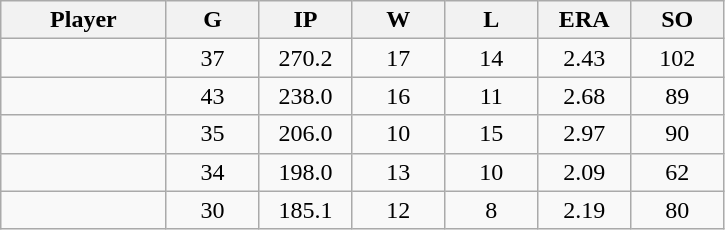<table class="wikitable sortable">
<tr>
<th bgcolor="#DDDDFF" width="16%">Player</th>
<th bgcolor="#DDDDFF" width="9%">G</th>
<th bgcolor="#DDDDFF" width="9%">IP</th>
<th bgcolor="#DDDDFF" width="9%">W</th>
<th bgcolor="#DDDDFF" width="9%">L</th>
<th bgcolor="#DDDDFF" width="9%">ERA</th>
<th bgcolor="#DDDDFF" width="9%">SO</th>
</tr>
<tr align="center">
<td></td>
<td>37</td>
<td>270.2</td>
<td>17</td>
<td>14</td>
<td>2.43</td>
<td>102</td>
</tr>
<tr align="center">
<td></td>
<td>43</td>
<td>238.0</td>
<td>16</td>
<td>11</td>
<td>2.68</td>
<td>89</td>
</tr>
<tr align="center">
<td></td>
<td>35</td>
<td>206.0</td>
<td>10</td>
<td>15</td>
<td>2.97</td>
<td>90</td>
</tr>
<tr align="center">
<td></td>
<td>34</td>
<td>198.0</td>
<td>13</td>
<td>10</td>
<td>2.09</td>
<td>62</td>
</tr>
<tr align="center">
<td></td>
<td>30</td>
<td>185.1</td>
<td>12</td>
<td>8</td>
<td>2.19</td>
<td>80</td>
</tr>
</table>
